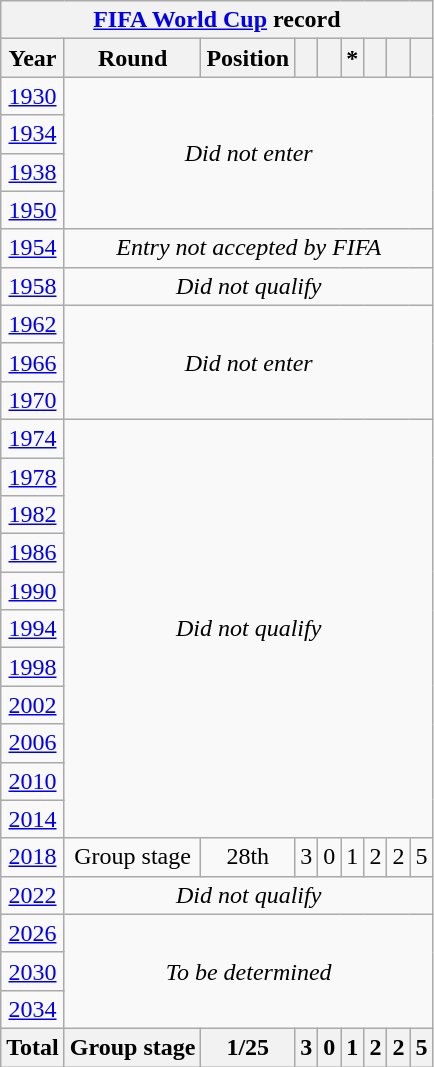<table class="wikitable" style="text-align: center;">
<tr>
<th colspan=9><a href='#'>FIFA World Cup</a> record</th>
</tr>
<tr>
<th>Year</th>
<th>Round</th>
<th>Position</th>
<th></th>
<th></th>
<th>*</th>
<th></th>
<th></th>
<th></th>
</tr>
<tr>
<td> <a href='#'>1930</a></td>
<td colspan="8" rowspan="4"><em>Did not enter</em></td>
</tr>
<tr>
<td> <a href='#'>1934</a></td>
</tr>
<tr>
<td> <a href='#'>1938</a></td>
</tr>
<tr>
<td> <a href='#'>1950</a></td>
</tr>
<tr>
<td> <a href='#'>1954</a></td>
<td colspan=8><em>Entry not accepted by FIFA</em></td>
</tr>
<tr>
<td> <a href='#'>1958</a></td>
<td rowspan=1 colspan=8><em>Did not qualify</em></td>
</tr>
<tr>
<td> <a href='#'>1962</a></td>
<td colspan="8" rowspan="3"><em>Did not enter</em></td>
</tr>
<tr>
<td> <a href='#'>1966</a></td>
</tr>
<tr>
<td> <a href='#'>1970</a></td>
</tr>
<tr>
<td> <a href='#'>1974</a></td>
<td rowspan=11 colspan=8><em>Did not qualify</em></td>
</tr>
<tr>
<td> <a href='#'>1978</a></td>
</tr>
<tr>
<td> <a href='#'>1982</a></td>
</tr>
<tr>
<td> <a href='#'>1986</a></td>
</tr>
<tr>
<td> <a href='#'>1990</a></td>
</tr>
<tr>
<td> <a href='#'>1994</a></td>
</tr>
<tr>
<td> <a href='#'>1998</a></td>
</tr>
<tr>
<td>  <a href='#'>2002</a></td>
</tr>
<tr>
<td> <a href='#'>2006</a></td>
</tr>
<tr>
<td> <a href='#'>2010</a></td>
</tr>
<tr>
<td> <a href='#'>2014</a></td>
</tr>
<tr>
<td> <a href='#'>2018</a></td>
<td>Group stage</td>
<td>28th</td>
<td>3</td>
<td>0</td>
<td>1</td>
<td>2</td>
<td>2</td>
<td>5</td>
</tr>
<tr>
<td> <a href='#'>2022</a></td>
<td colspan="8"><em>Did not qualify</em></td>
</tr>
<tr>
<td>   <a href='#'>2026</a></td>
<td colspan="8" rowspan="3"><em>To be determined</em></td>
</tr>
<tr>
<td>   <a href='#'>2030</a></td>
</tr>
<tr>
<td> <a href='#'>2034</a></td>
</tr>
<tr>
<th style=":#c00;">Total</th>
<th style=":#c00;">Group stage</th>
<th style=":#c00;">1/25</th>
<th style=":#c00;">3</th>
<th style=":#c00;">0</th>
<th style=":#c00;">1</th>
<th style=":#c00;">2</th>
<th style=":#c00;">2</th>
<th style=":#c00;">5</th>
</tr>
</table>
